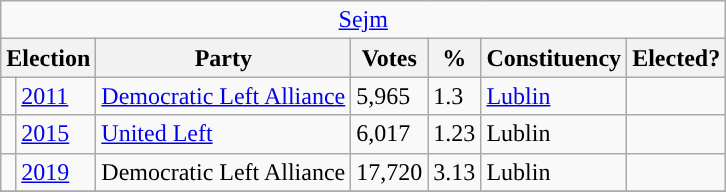<table class = 'wikitable'>
<tr>
<td colspan="7" style="text-align:center;"><a href='#'>Sejm</a></td>
</tr>
<tr>
<th colspan="2">Election</th>
<th>Party</th>
<th>Votes</th>
<th>%</th>
<th>Constituency</th>
<th>Elected?</th>
</tr>
<tr>
<td style="background-color: "></td>
<td><a href='#'>2011</a></td>
<td><a href='#'>Democratic Left Alliance</a></td>
<td>5,965</td>
<td>1.3</td>
<td><a href='#'>Lublin</a></td>
<td></td>
</tr>
<tr>
<td style="background-color: "></td>
<td><a href='#'>2015</a></td>
<td><a href='#'>United Left</a></td>
<td>6,017</td>
<td>1.23</td>
<td>Lublin</td>
<td></td>
</tr>
<tr>
<td style="background-color: "></td>
<td><a href='#'>2019</a></td>
<td>Democratic Left Alliance</td>
<td>17,720</td>
<td>3.13</td>
<td>Lublin</td>
<td></td>
</tr>
<tr>
</tr>
</table>
